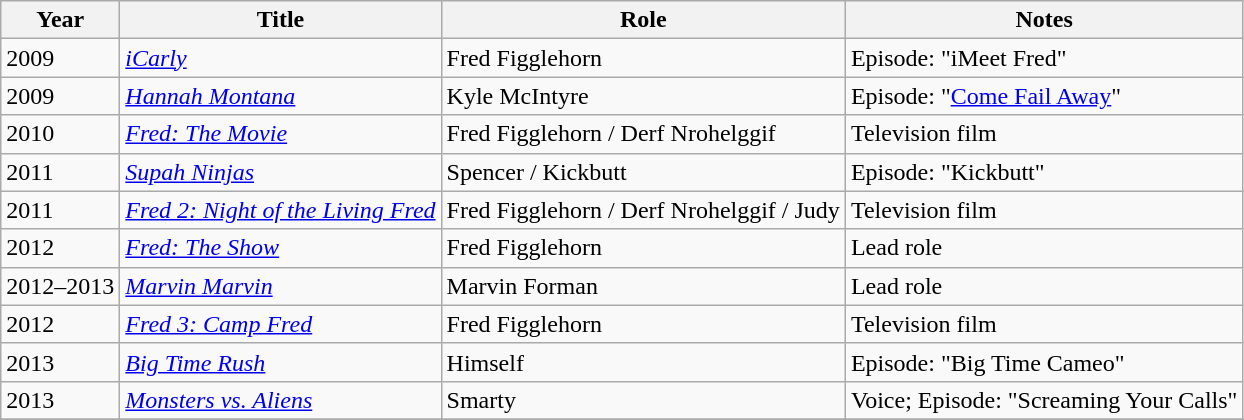<table class="wikitable sortable">
<tr>
<th>Year</th>
<th>Title</th>
<th>Role</th>
<th class="unsortable">Notes</th>
</tr>
<tr>
<td>2009</td>
<td><em><a href='#'>iCarly</a></em></td>
<td>Fred Figglehorn</td>
<td>Episode: "iMeet Fred"</td>
</tr>
<tr>
<td>2009</td>
<td><em><a href='#'>Hannah Montana</a></em></td>
<td>Kyle McIntyre</td>
<td>Episode: "<a href='#'>Come Fail Away</a>"</td>
</tr>
<tr>
<td>2010</td>
<td><em><a href='#'>Fred: The Movie</a></em></td>
<td>Fred Figglehorn / Derf Nrohelggif</td>
<td>Television film</td>
</tr>
<tr>
<td>2011</td>
<td><em><a href='#'>Supah Ninjas</a></em></td>
<td>Spencer / Kickbutt</td>
<td>Episode: "Kickbutt"</td>
</tr>
<tr>
<td>2011</td>
<td><em><a href='#'>Fred 2: Night of the Living Fred</a></em></td>
<td>Fred Figglehorn / Derf Nrohelggif / Judy</td>
<td>Television film</td>
</tr>
<tr>
<td>2012</td>
<td><em><a href='#'>Fred: The Show</a></em></td>
<td>Fred Figglehorn</td>
<td>Lead role</td>
</tr>
<tr>
<td>2012–2013</td>
<td><em><a href='#'>Marvin Marvin</a></em></td>
<td>Marvin Forman</td>
<td>Lead role</td>
</tr>
<tr>
<td>2012</td>
<td><em><a href='#'>Fred 3: Camp Fred</a></em></td>
<td>Fred Figglehorn</td>
<td>Television film</td>
</tr>
<tr>
<td>2013</td>
<td><em><a href='#'>Big Time Rush</a></em></td>
<td>Himself</td>
<td>Episode: "Big Time Cameo"</td>
</tr>
<tr>
<td>2013</td>
<td><em><a href='#'>Monsters vs. Aliens</a></em></td>
<td>Smarty</td>
<td>Voice; Episode: "Screaming Your Calls"</td>
</tr>
<tr>
</tr>
</table>
